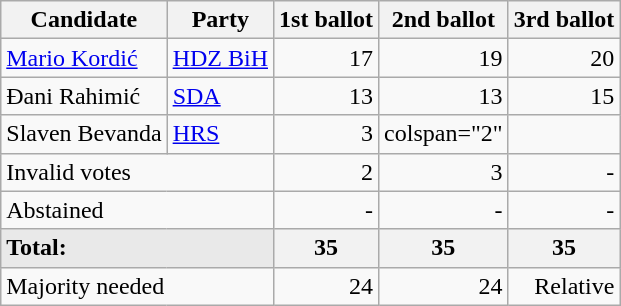<table class="wikitable" border="1">
<tr>
<th>Candidate</th>
<th>Party</th>
<th>1st ballot</th>
<th>2nd ballot</th>
<th>3rd ballot</th>
</tr>
<tr>
<td><a href='#'>Mario Kordić</a></td>
<td align="left"><a href='#'>HDZ BiH</a></td>
<td align="right">17</td>
<td align="right">19</td>
<td align="right">20</td>
</tr>
<tr>
<td>Đani Rahimić</td>
<td align="left"><a href='#'>SDA</a></td>
<td align="right">13</td>
<td align="right">13</td>
<td align="right">15</td>
</tr>
<tr>
<td>Slaven Bevanda</td>
<td align="left"><a href='#'>HRS</a></td>
<td align="right">3</td>
<td>colspan="2" </td>
</tr>
<tr>
<td colspan="2">Invalid votes</td>
<td align="right">2</td>
<td align="right">3</td>
<td align="right">-</td>
</tr>
<tr>
<td colspan="2">Abstained</td>
<td align="right">-</td>
<td align="right">-</td>
<td align="right">-</td>
</tr>
<tr style="background-color:#E9E9E9">
<td colspan="2"><strong>Total:</strong></td>
<th align="right">35</th>
<th align="right">35</th>
<th align="right">35</th>
</tr>
<tr>
<td colspan="2">Majority needed</td>
<td align="right">24</td>
<td align="right">24</td>
<td align="right">Relative</td>
</tr>
</table>
